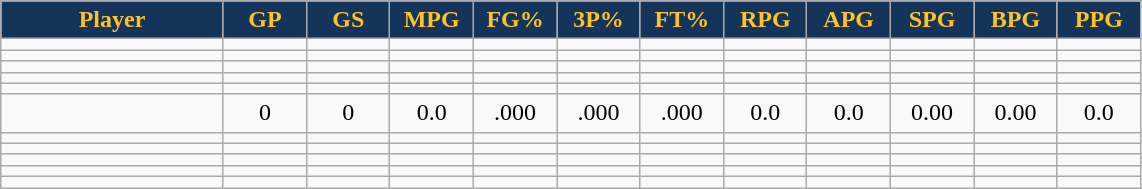<table class="wikitable sortable" style="text-align:center;">
<tr>
<th style="background:#14345B;color:#ffc322;" width="16%">Player</th>
<th style="background:#14345B;color:#ffc322;" width="6%">GP</th>
<th style="background:#14345B;color:#ffc322;" width="6%">GS</th>
<th style="background:#14345B;color:#ffc322;" width="6%">MPG</th>
<th style="background:#14345B;color:#ffc322;" width="6%">FG%</th>
<th style="background:#14345B;color:#ffc322;" width="6%">3P%</th>
<th style="background:#14345B;color:#ffc322;" width="6%">FT%</th>
<th style="background:#14345B;color:#ffc322;" width="6%">RPG</th>
<th style="background:#14345B;color:#ffc322;" width="6%">APG</th>
<th style="background:#14345B;color:#ffc322;" width="6%">SPG</th>
<th style="background:#14345B;color:#ffc322;" width="6%">BPG</th>
<th style="background:#14345B;color:#ffc322;" width="6%">PPG</th>
</tr>
<tr>
<td></td>
<td></td>
<td></td>
<td></td>
<td></td>
<td></td>
<td></td>
<td></td>
<td></td>
<td></td>
<td></td>
<td></td>
</tr>
<tr>
<td></td>
<td></td>
<td></td>
<td></td>
<td></td>
<td></td>
<td></td>
<td></td>
<td></td>
<td></td>
<td></td>
<td></td>
</tr>
<tr>
<td></td>
<td></td>
<td></td>
<td></td>
<td></td>
<td></td>
<td></td>
<td></td>
<td></td>
<td></td>
<td></td>
<td></td>
</tr>
<tr>
<td></td>
<td></td>
<td></td>
<td></td>
<td></td>
<td></td>
<td></td>
<td></td>
<td></td>
<td></td>
<td></td>
<td></td>
</tr>
<tr>
<td></td>
<td></td>
<td></td>
<td></td>
<td></td>
<td></td>
<td></td>
<td></td>
<td></td>
<td></td>
<td></td>
<td></td>
</tr>
<tr>
<td> </td>
<td>0</td>
<td>0</td>
<td>0.0</td>
<td>.000</td>
<td>.000</td>
<td>.000</td>
<td>0.0</td>
<td>0.0</td>
<td>0.00</td>
<td>0.00</td>
<td>0.0</td>
</tr>
<tr>
<td></td>
<td></td>
<td></td>
<td></td>
<td></td>
<td></td>
<td></td>
<td></td>
<td></td>
<td></td>
<td></td>
<td></td>
</tr>
<tr>
<td></td>
<td></td>
<td></td>
<td></td>
<td></td>
<td></td>
<td></td>
<td></td>
<td></td>
<td></td>
<td></td>
<td></td>
</tr>
<tr>
<td></td>
<td></td>
<td></td>
<td></td>
<td></td>
<td></td>
<td></td>
<td></td>
<td></td>
<td></td>
<td></td>
<td></td>
</tr>
<tr>
<td></td>
<td></td>
<td></td>
<td></td>
<td></td>
<td></td>
<td></td>
<td></td>
<td></td>
<td></td>
<td></td>
<td></td>
</tr>
<tr>
<td></td>
<td></td>
<td></td>
<td></td>
<td></td>
<td></td>
<td></td>
<td></td>
<td></td>
<td></td>
<td></td>
<td></td>
</tr>
</table>
